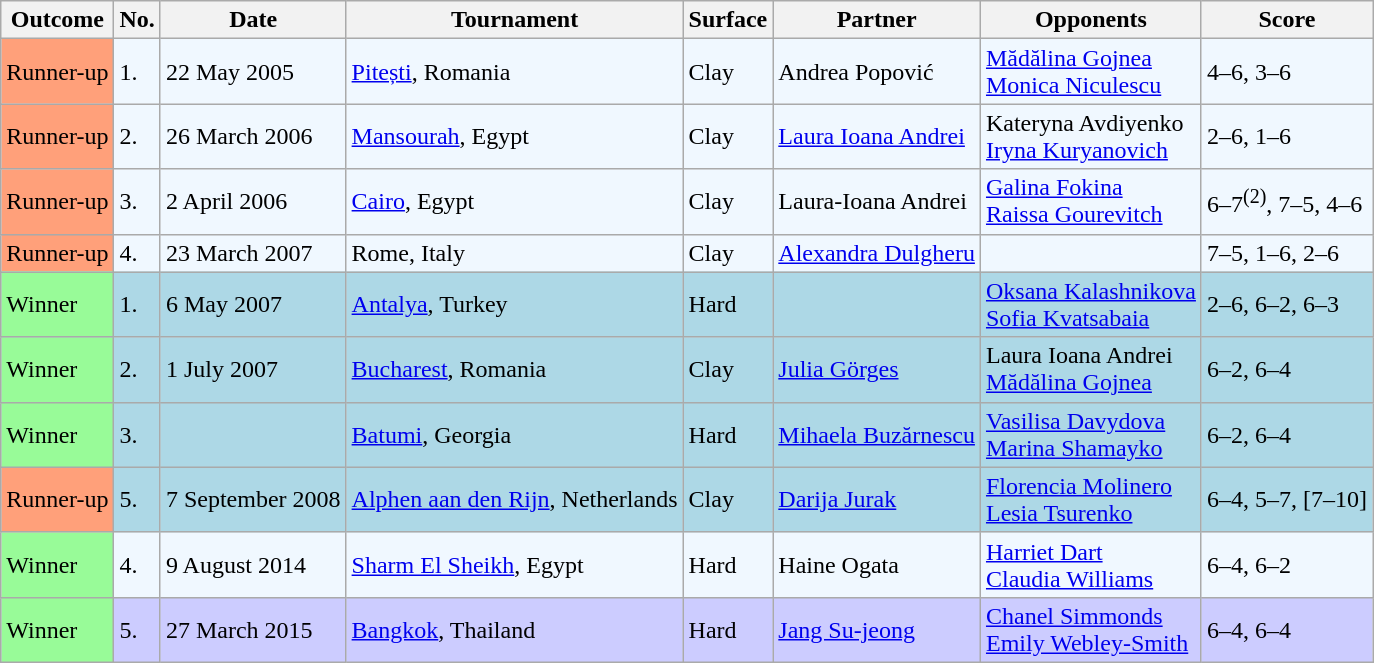<table class="sortable wikitable">
<tr>
<th>Outcome</th>
<th>No.</th>
<th>Date</th>
<th>Tournament</th>
<th>Surface</th>
<th>Partner</th>
<th>Opponents</th>
<th class="unsortable">Score</th>
</tr>
<tr style="background:#f0f8ff;">
<td style="background:#ffa07a;">Runner-up</td>
<td>1.</td>
<td>22 May 2005</td>
<td><a href='#'>Pitești</a>, Romania</td>
<td>Clay</td>
<td> Andrea Popović</td>
<td> <a href='#'>Mădălina Gojnea</a> <br>  <a href='#'>Monica Niculescu</a></td>
<td>4–6, 3–6</td>
</tr>
<tr style="background:#f0f8ff;">
<td style="background:#ffa07a;">Runner-up</td>
<td>2.</td>
<td>26 March 2006</td>
<td><a href='#'>Mansourah</a>, Egypt</td>
<td>Clay</td>
<td> <a href='#'>Laura Ioana Andrei</a></td>
<td> Kateryna Avdiyenko <br>  <a href='#'>Iryna Kuryanovich</a></td>
<td>2–6, 1–6</td>
</tr>
<tr style="background:#f0f8ff;">
<td style="background:#ffa07a;">Runner-up</td>
<td>3.</td>
<td>2 April 2006</td>
<td><a href='#'>Cairo</a>, Egypt</td>
<td>Clay</td>
<td> Laura-Ioana Andrei</td>
<td> <a href='#'>Galina Fokina</a> <br>  <a href='#'>Raissa Gourevitch</a></td>
<td>6–7<sup>(2)</sup>, 7–5, 4–6</td>
</tr>
<tr style="background:#f0f8ff;">
<td style="background:#ffa07a;">Runner-up</td>
<td>4.</td>
<td>23 March 2007</td>
<td>Rome, Italy</td>
<td>Clay</td>
<td> <a href='#'>Alexandra Dulgheru</a></td>
<td></td>
<td>7–5, 1–6, 2–6</td>
</tr>
<tr style="background:lightblue;">
<td style="background:#98fb98;">Winner</td>
<td>1.</td>
<td>6 May 2007</td>
<td><a href='#'>Antalya</a>, Turkey</td>
<td>Hard</td>
<td></td>
<td> <a href='#'>Oksana Kalashnikova</a> <br>  <a href='#'>Sofia Kvatsabaia</a></td>
<td>2–6, 6–2, 6–3</td>
</tr>
<tr style="background:lightblue;">
<td style="background:#98fb98;">Winner</td>
<td>2.</td>
<td>1 July 2007</td>
<td><a href='#'>Bucharest</a>, Romania</td>
<td>Clay</td>
<td> <a href='#'>Julia Görges</a></td>
<td> Laura Ioana Andrei <br>  <a href='#'>Mădălina Gojnea</a></td>
<td>6–2, 6–4</td>
</tr>
<tr style="background:lightblue;">
<td style="background:#98fb98;">Winner</td>
<td>3.</td>
<td></td>
<td><a href='#'>Batumi</a>, Georgia</td>
<td>Hard</td>
<td> <a href='#'>Mihaela Buzărnescu</a></td>
<td> <a href='#'>Vasilisa Davydova</a> <br>  <a href='#'>Marina Shamayko</a></td>
<td>6–2, 6–4</td>
</tr>
<tr style="background:lightblue;">
<td style="background:#ffa07a;">Runner-up</td>
<td>5.</td>
<td>7 September 2008</td>
<td><a href='#'>Alphen aan den Rijn</a>, Netherlands</td>
<td>Clay</td>
<td> <a href='#'>Darija Jurak</a></td>
<td> <a href='#'>Florencia Molinero</a> <br>  <a href='#'>Lesia Tsurenko</a></td>
<td>6–4, 5–7, [7–10]</td>
</tr>
<tr style="background:#f0f8ff;">
<td style="background:#98fb98;">Winner</td>
<td>4.</td>
<td>9 August 2014</td>
<td><a href='#'>Sharm El Sheikh</a>, Egypt</td>
<td>Hard</td>
<td> Haine Ogata</td>
<td> <a href='#'>Harriet Dart</a> <br>  <a href='#'>Claudia Williams</a></td>
<td>6–4, 6–2</td>
</tr>
<tr style="background:#ccccff;">
<td style="background:#98fb98;">Winner</td>
<td>5.</td>
<td>27 March 2015</td>
<td><a href='#'>Bangkok</a>, Thailand</td>
<td>Hard</td>
<td> <a href='#'>Jang Su-jeong</a></td>
<td> <a href='#'>Chanel Simmonds</a> <br>  <a href='#'>Emily Webley-Smith</a></td>
<td>6–4, 6–4</td>
</tr>
</table>
